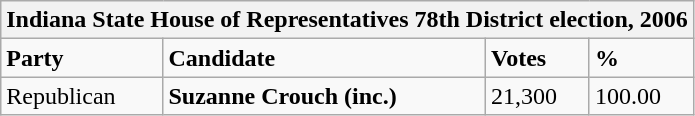<table class="wikitable">
<tr>
<th colspan="4">Indiana State House of Representatives 78th District election, 2006</th>
</tr>
<tr>
<td><strong>Party</strong></td>
<td><strong>Candidate</strong></td>
<td><strong>Votes</strong></td>
<td><strong>%</strong></td>
</tr>
<tr>
<td>Republican</td>
<td><strong>Suzanne Crouch (inc.)</strong></td>
<td>21,300</td>
<td>100.00</td>
</tr>
</table>
